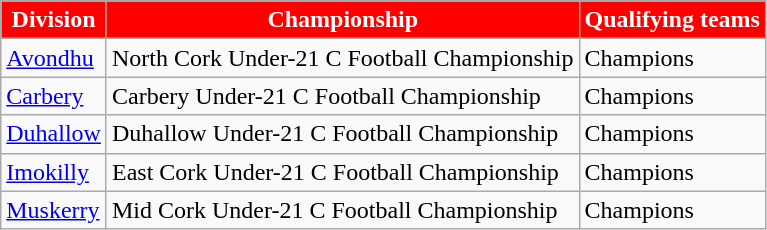<table class="wikitable">
<tr>
<th style="background:red;color:white">Division</th>
<th style="background:red;color:white">Championship</th>
<th style="background:red;color:white">Qualifying teams</th>
</tr>
<tr>
<td><a href='#'>Avondhu</a></td>
<td>North Cork Under-21 C Football Championship</td>
<td>Champions</td>
</tr>
<tr>
<td><a href='#'>Carbery</a></td>
<td>Carbery Under-21 C Football Championship</td>
<td>Champions</td>
</tr>
<tr>
<td><a href='#'>Duhallow</a></td>
<td>Duhallow Under-21 C Football Championship</td>
<td>Champions</td>
</tr>
<tr>
<td><a href='#'>Imokilly</a></td>
<td>East Cork Under-21 C Football Championship</td>
<td>Champions</td>
</tr>
<tr>
<td><a href='#'>Muskerry</a></td>
<td>Mid Cork Under-21 C Football Championship</td>
<td>Champions</td>
</tr>
</table>
